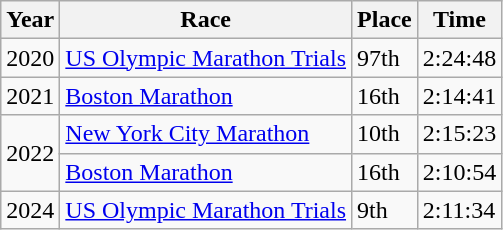<table class="wikitable">
<tr>
<th>Year</th>
<th>Race</th>
<th>Place</th>
<th>Time</th>
</tr>
<tr>
<td>2020</td>
<td><a href='#'>US Olympic Marathon Trials</a></td>
<td>97th</td>
<td>2:24:48</td>
</tr>
<tr>
<td>2021</td>
<td><a href='#'>Boston Marathon</a></td>
<td>16th</td>
<td>2:14:41</td>
</tr>
<tr>
<td rowspan="2">2022</td>
<td><a href='#'>New York City Marathon</a></td>
<td>10th</td>
<td>2:15:23</td>
</tr>
<tr>
<td><a href='#'>Boston Marathon</a></td>
<td>16th</td>
<td>2:10:54</td>
</tr>
<tr>
<td>2024</td>
<td><a href='#'>US Olympic Marathon Trials</a></td>
<td>9th</td>
<td>2:11:34</td>
</tr>
</table>
